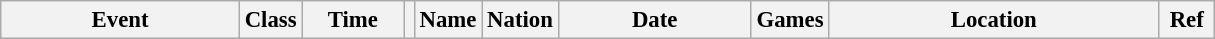<table class="wikitable" style="font-size: 95%;">
<tr>
<th style="width:10em">Event</th>
<th>Class</th>
<th style="width:4em">Time</th>
<th class="unsortable"></th>
<th>Name</th>
<th>Nation</th>
<th style="width:8em">Date</th>
<th>Games</th>
<th style="width:14em">Location</th>
<th style="width:2em">Ref<br>





</th>
</tr>
</table>
